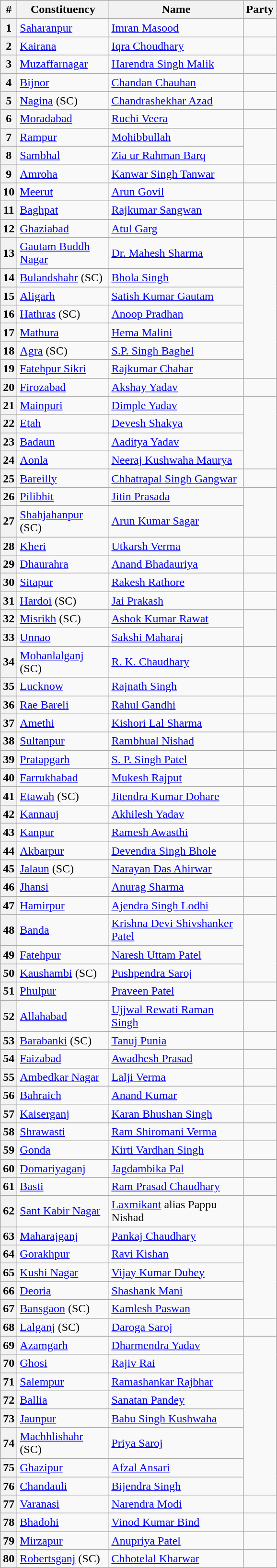<table class="wikitable sortable">
<tr>
<th>#</th>
<th style="width:120px">Constituency</th>
<th style="width:180px">Name</th>
<th colspan=2>Party</th>
</tr>
<tr>
<th>1</th>
<td><a href='#'>Saharanpur</a></td>
<td><a href='#'>Imran Masood</a></td>
<td></td>
</tr>
<tr>
<th>2</th>
<td><a href='#'>Kairana</a></td>
<td><a href='#'>Iqra Choudhary</a></td>
<td></td>
</tr>
<tr>
<th>3</th>
<td><a href='#'>Muzaffarnagar</a></td>
<td><a href='#'>Harendra Singh Malik</a></td>
</tr>
<tr>
<th>4</th>
<td><a href='#'>Bijnor</a></td>
<td><a href='#'>Chandan Chauhan</a></td>
<td></td>
</tr>
<tr>
<th>5</th>
<td><a href='#'>Nagina</a> (SC)</td>
<td><a href='#'>Chandrashekhar Azad</a></td>
<td></td>
</tr>
<tr>
<th>6</th>
<td><a href='#'>Moradabad</a></td>
<td><a href='#'>Ruchi Veera</a></td>
<td></td>
</tr>
<tr>
<th>7</th>
<td><a href='#'>Rampur</a></td>
<td><a href='#'>Mohibbullah</a></td>
</tr>
<tr>
<th>8</th>
<td><a href='#'>Sambhal</a></td>
<td><a href='#'>Zia ur Rahman Barq</a></td>
</tr>
<tr>
<th>9</th>
<td><a href='#'>Amroha</a></td>
<td><a href='#'>Kanwar Singh Tanwar</a></td>
<td></td>
</tr>
<tr>
<th>10</th>
<td><a href='#'>Meerut</a></td>
<td><a href='#'>Arun Govil</a></td>
</tr>
<tr>
<th>11</th>
<td><a href='#'>Baghpat</a></td>
<td><a href='#'>Rajkumar Sangwan</a></td>
<td></td>
</tr>
<tr>
<th>12</th>
<td><a href='#'>Ghaziabad</a></td>
<td><a href='#'>Atul Garg</a></td>
<td></td>
</tr>
<tr>
<th>13</th>
<td><a href='#'>Gautam Buddh Nagar</a></td>
<td><a href='#'>Dr. Mahesh Sharma</a></td>
</tr>
<tr>
<th>14</th>
<td><a href='#'>Bulandshahr</a> (SC)</td>
<td><a href='#'>Bhola Singh</a></td>
</tr>
<tr>
<th>15</th>
<td><a href='#'>Aligarh</a></td>
<td><a href='#'>Satish Kumar Gautam</a></td>
</tr>
<tr>
<th>16</th>
<td><a href='#'>Hathras</a> (SC)</td>
<td><a href='#'>Anoop Pradhan</a></td>
</tr>
<tr>
<th>17</th>
<td><a href='#'>Mathura</a></td>
<td><a href='#'>Hema Malini</a></td>
</tr>
<tr>
<th>18</th>
<td><a href='#'>Agra</a> (SC)</td>
<td><a href='#'>S.P. Singh Baghel</a></td>
</tr>
<tr>
<th>19</th>
<td><a href='#'>Fatehpur Sikri</a></td>
<td><a href='#'>Rajkumar Chahar</a></td>
</tr>
<tr>
<th>20</th>
<td><a href='#'>Firozabad</a></td>
<td><a href='#'>Akshay Yadav</a></td>
<td></td>
</tr>
<tr>
<th>21</th>
<td><a href='#'>Mainpuri</a></td>
<td><a href='#'>Dimple Yadav</a></td>
</tr>
<tr>
<th>22</th>
<td><a href='#'>Etah</a></td>
<td><a href='#'>Devesh Shakya</a></td>
</tr>
<tr>
<th>23</th>
<td><a href='#'>Badaun</a></td>
<td><a href='#'>Aaditya Yadav</a></td>
</tr>
<tr>
<th>24</th>
<td><a href='#'>Aonla</a></td>
<td><a href='#'>Neeraj Kushwaha Maurya</a></td>
</tr>
<tr>
<th>25</th>
<td><a href='#'>Bareilly</a></td>
<td><a href='#'>Chhatrapal Singh Gangwar</a></td>
<td></td>
</tr>
<tr>
<th>26</th>
<td><a href='#'>Pilibhit</a></td>
<td><a href='#'>Jitin Prasada</a></td>
</tr>
<tr>
<th>27</th>
<td><a href='#'>Shahjahanpur</a> (SC)</td>
<td><a href='#'>Arun Kumar Sagar</a></td>
</tr>
<tr>
<th>28</th>
<td><a href='#'>Kheri</a></td>
<td><a href='#'>Utkarsh Verma</a></td>
<td></td>
</tr>
<tr>
<th>29</th>
<td><a href='#'>Dhaurahra</a></td>
<td><a href='#'>Anand Bhadauriya</a></td>
</tr>
<tr>
<th>30</th>
<td><a href='#'>Sitapur</a></td>
<td><a href='#'>Rakesh Rathore</a></td>
<td></td>
</tr>
<tr>
<th>31</th>
<td><a href='#'>Hardoi</a> (SC)</td>
<td><a href='#'>Jai Prakash</a></td>
<td></td>
</tr>
<tr>
<th>32</th>
<td><a href='#'>Misrikh</a> (SC)</td>
<td><a href='#'>Ashok Kumar Rawat</a></td>
</tr>
<tr>
<th>33</th>
<td><a href='#'>Unnao</a></td>
<td><a href='#'>Sakshi Maharaj</a></td>
</tr>
<tr>
<th>34</th>
<td><a href='#'>Mohanlalganj</a> (SC)</td>
<td><a href='#'>R. K. Chaudhary</a></td>
<td></td>
</tr>
<tr>
<th>35</th>
<td><a href='#'>Lucknow</a></td>
<td><a href='#'>Rajnath Singh</a></td>
<td></td>
</tr>
<tr>
<th>36</th>
<td><a href='#'>Rae Bareli</a></td>
<td><a href='#'>Rahul Gandhi</a></td>
<td></td>
</tr>
<tr>
<th>37</th>
<td><a href='#'>Amethi</a></td>
<td><a href='#'>Kishori Lal Sharma</a></td>
</tr>
<tr>
<th>38</th>
<td><a href='#'>Sultanpur</a></td>
<td><a href='#'>Rambhual Nishad</a></td>
<td></td>
</tr>
<tr>
<th>39</th>
<td><a href='#'>Pratapgarh</a></td>
<td><a href='#'>S. P. Singh Patel</a></td>
</tr>
<tr>
<th>40</th>
<td><a href='#'>Farrukhabad</a></td>
<td><a href='#'>Mukesh Rajput</a></td>
<td></td>
</tr>
<tr>
<th>41</th>
<td><a href='#'>Etawah</a> (SC)</td>
<td><a href='#'>Jitendra Kumar Dohare</a></td>
<td></td>
</tr>
<tr>
<th>42</th>
<td><a href='#'>Kannauj</a></td>
<td><a href='#'>Akhilesh Yadav</a></td>
</tr>
<tr>
<th>43</th>
<td><a href='#'>Kanpur</a></td>
<td><a href='#'>Ramesh Awasthi</a></td>
<td></td>
</tr>
<tr>
<th>44</th>
<td><a href='#'>Akbarpur</a></td>
<td><a href='#'>Devendra Singh Bhole</a></td>
</tr>
<tr>
<th>45</th>
<td><a href='#'>Jalaun</a> (SC)</td>
<td><a href='#'>Narayan Das Ahirwar</a></td>
<td></td>
</tr>
<tr>
<th>46</th>
<td><a href='#'>Jhansi</a></td>
<td><a href='#'>Anurag Sharma</a></td>
<td></td>
</tr>
<tr>
<th>47</th>
<td><a href='#'>Hamirpur</a></td>
<td><a href='#'>Ajendra Singh Lodhi</a></td>
<td></td>
</tr>
<tr>
<th>48</th>
<td><a href='#'>Banda</a></td>
<td><a href='#'>Krishna Devi Shivshanker Patel</a></td>
</tr>
<tr>
<th>49</th>
<td><a href='#'>Fatehpur</a></td>
<td><a href='#'>Naresh Uttam Patel</a></td>
</tr>
<tr>
<th>50</th>
<td><a href='#'>Kaushambi</a> (SC)</td>
<td><a href='#'>Pushpendra Saroj</a></td>
</tr>
<tr>
<th>51</th>
<td><a href='#'>Phulpur</a></td>
<td><a href='#'>Praveen Patel</a></td>
<td></td>
</tr>
<tr>
<th>52</th>
<td><a href='#'>Allahabad</a></td>
<td><a href='#'>Ujjwal Rewati Raman Singh</a></td>
<td></td>
</tr>
<tr>
<th>53</th>
<td><a href='#'>Barabanki</a> (SC)</td>
<td><a href='#'>Tanuj Punia</a></td>
</tr>
<tr>
<th>54</th>
<td><a href='#'>Faizabad</a></td>
<td><a href='#'>Awadhesh Prasad</a></td>
<td></td>
</tr>
<tr>
<th>55</th>
<td><a href='#'>Ambedkar Nagar</a></td>
<td><a href='#'>Lalji Verma</a></td>
</tr>
<tr>
<th>56</th>
<td><a href='#'>Bahraich</a></td>
<td><a href='#'>Anand Kumar</a></td>
<td></td>
</tr>
<tr>
<th>57</th>
<td><a href='#'>Kaiserganj</a></td>
<td><a href='#'>Karan Bhushan Singh</a></td>
</tr>
<tr>
<th>58</th>
<td><a href='#'>Shrawasti</a></td>
<td><a href='#'>Ram Shiromani Verma</a></td>
<td></td>
</tr>
<tr>
<th>59</th>
<td><a href='#'>Gonda</a></td>
<td><a href='#'>Kirti Vardhan Singh</a></td>
<td></td>
</tr>
<tr>
<th>60</th>
<td><a href='#'>Domariyaganj</a></td>
<td><a href='#'>Jagdambika Pal</a></td>
</tr>
<tr>
<th>61</th>
<td><a href='#'>Basti</a></td>
<td><a href='#'>Ram Prasad Chaudhary</a></td>
<td></td>
</tr>
<tr>
<th>62</th>
<td><a href='#'>Sant Kabir Nagar</a></td>
<td><a href='#'>Laxmikant</a> alias Pappu Nishad</td>
</tr>
<tr>
<th>63</th>
<td><a href='#'>Maharajganj</a></td>
<td><a href='#'>Pankaj Chaudhary</a></td>
<td></td>
</tr>
<tr>
<th>64</th>
<td><a href='#'>Gorakhpur</a></td>
<td><a href='#'>Ravi Kishan</a></td>
</tr>
<tr>
<th>65</th>
<td><a href='#'>Kushi Nagar</a></td>
<td><a href='#'>Vijay Kumar Dubey</a></td>
</tr>
<tr>
<th>66</th>
<td><a href='#'>Deoria</a></td>
<td><a href='#'>Shashank Mani</a></td>
</tr>
<tr>
<th>67</th>
<td><a href='#'>Bansgaon</a> (SC)</td>
<td><a href='#'>Kamlesh Paswan</a></td>
</tr>
<tr>
<th>68</th>
<td><a href='#'>Lalganj</a> (SC)</td>
<td><a href='#'>Daroga Saroj</a></td>
<td></td>
</tr>
<tr>
<th>69</th>
<td><a href='#'>Azamgarh</a></td>
<td><a href='#'>Dharmendra Yadav</a></td>
</tr>
<tr>
<th>70</th>
<td><a href='#'>Ghosi</a></td>
<td><a href='#'>Rajiv Rai</a></td>
</tr>
<tr>
<th>71</th>
<td><a href='#'>Salempur</a></td>
<td><a href='#'>Ramashankar Rajbhar</a></td>
</tr>
<tr>
<th>72</th>
<td><a href='#'>Ballia</a></td>
<td><a href='#'>Sanatan Pandey</a></td>
</tr>
<tr>
<th>73</th>
<td><a href='#'>Jaunpur</a></td>
<td><a href='#'>Babu Singh Kushwaha</a></td>
</tr>
<tr>
<th>74</th>
<td><a href='#'>Machhlishahr</a> (SC)</td>
<td><a href='#'>Priya Saroj</a></td>
</tr>
<tr>
<th>75</th>
<td><a href='#'>Ghazipur</a></td>
<td><a href='#'>Afzal Ansari</a></td>
</tr>
<tr>
<th>76</th>
<td><a href='#'>Chandauli</a></td>
<td><a href='#'>Bijendra Singh</a></td>
</tr>
<tr>
<th>77</th>
<td><a href='#'>Varanasi</a></td>
<td><a href='#'>Narendra Modi</a></td>
<td></td>
</tr>
<tr>
<th>78</th>
<td><a href='#'>Bhadohi</a></td>
<td><a href='#'>Vinod Kumar Bind</a></td>
</tr>
<tr>
<th>79</th>
<td><a href='#'>Mirzapur</a></td>
<td><a href='#'>Anupriya Patel</a></td>
<td></td>
</tr>
<tr>
<th>80</th>
<td><a href='#'>Robertsganj</a> (SC)</td>
<td><a href='#'>Chhotelal Kharwar</a></td>
<td></td>
</tr>
</table>
